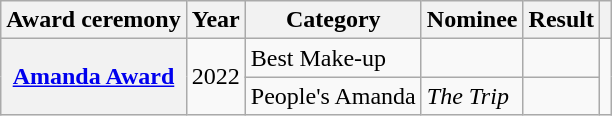<table class="wikitable plainrowheaders sortable">
<tr>
<th scope="col">Award ceremony</th>
<th scope="col">Year</th>
<th scope="col">Category</th>
<th scope="col">Nominee</th>
<th scope="col">Result</th>
<th scope="col" class="unsortable"></th>
</tr>
<tr>
<th scope="row" rowspan="2"><a href='#'>Amanda Award</a></th>
<td rowspan="2">2022</td>
<td>Best Make-up</td>
<td></td>
<td></td>
<td rowspan="2" style="text-align:center;"></td>
</tr>
<tr>
<td>People's Amanda</td>
<td><em>The Trip</em></td>
<td></td>
</tr>
</table>
